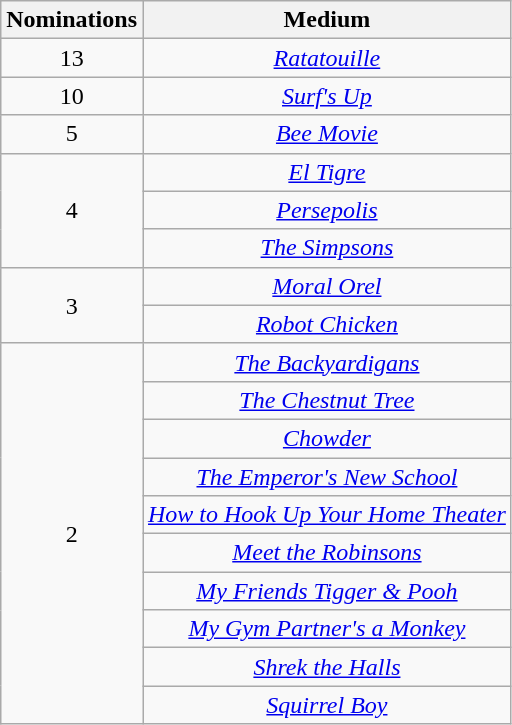<table class="wikitable plainrowheaders" style="text-align: center">
<tr>
<th scope="col" width="55">Nominations</th>
<th scope="col" align="center">Medium</th>
</tr>
<tr>
<td>13</td>
<td><em><a href='#'>Ratatouille</a></em></td>
</tr>
<tr>
<td>10</td>
<td><em><a href='#'>Surf's Up</a></em></td>
</tr>
<tr>
<td>5</td>
<td><em><a href='#'>Bee Movie</a></em></td>
</tr>
<tr>
<td rowspan="3">4</td>
<td><em><a href='#'>El Tigre</a></em></td>
</tr>
<tr>
<td><em><a href='#'>Persepolis</a></em></td>
</tr>
<tr>
<td><em><a href='#'>The Simpsons</a></em></td>
</tr>
<tr>
<td rowspan="2">3</td>
<td><em><a href='#'>Moral Orel</a></em></td>
</tr>
<tr>
<td><em><a href='#'>Robot Chicken</a></em></td>
</tr>
<tr>
<td rowspan="10">2</td>
<td><em><a href='#'>The Backyardigans</a></em></td>
</tr>
<tr>
<td><em><a href='#'>The Chestnut Tree</a></em></td>
</tr>
<tr>
<td><em><a href='#'>Chowder</a></em></td>
</tr>
<tr>
<td><em><a href='#'>The Emperor's New School</a></em></td>
</tr>
<tr>
<td><em><a href='#'>How to Hook Up Your Home Theater</a></em></td>
</tr>
<tr>
<td><em><a href='#'>Meet the Robinsons</a></em></td>
</tr>
<tr>
<td><em><a href='#'>My Friends Tigger & Pooh</a></em></td>
</tr>
<tr>
<td><em><a href='#'>My Gym Partner's a Monkey</a></em></td>
</tr>
<tr>
<td><em><a href='#'>Shrek the Halls</a></em></td>
</tr>
<tr>
<td><em><a href='#'>Squirrel Boy</a></em></td>
</tr>
</table>
